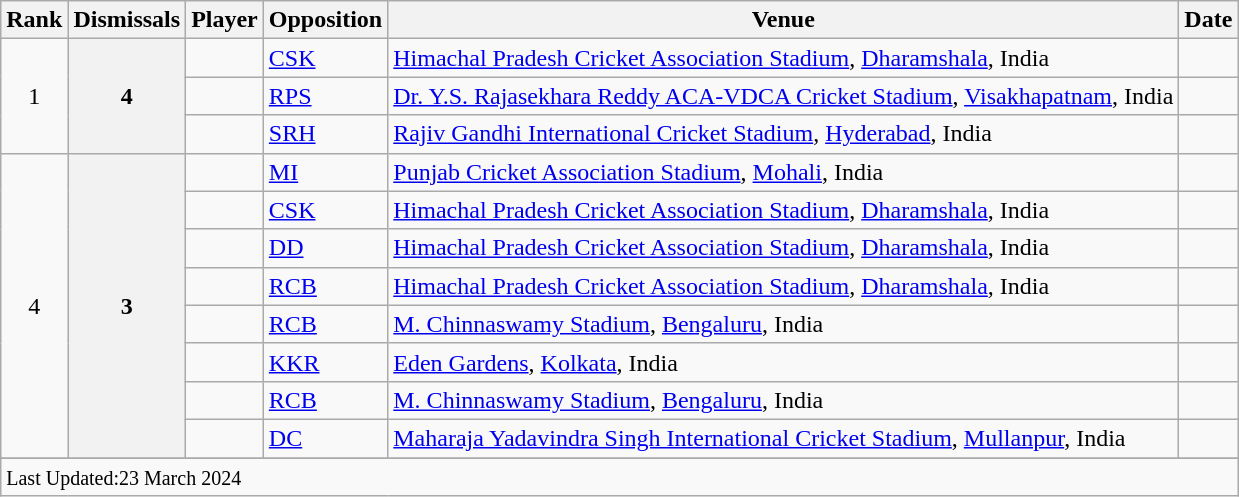<table class="wikitable">
<tr>
<th>Rank</th>
<th>Dismissals</th>
<th>Player</th>
<th>Opposition</th>
<th>Venue</th>
<th>Date</th>
</tr>
<tr>
<td style="text-align:center" rowspan=3>1</td>
<th scope=row style=text-align:center; rowspan=3>4</th>
<td></td>
<td><a href='#'>CSK</a></td>
<td><a href='#'>Himachal Pradesh Cricket Association Stadium</a>, <a href='#'>Dharamshala</a>, India</td>
<td></td>
</tr>
<tr>
<td></td>
<td><a href='#'>RPS</a></td>
<td><a href='#'>Dr. Y.S. Rajasekhara Reddy ACA-VDCA Cricket Stadium</a>, <a href='#'>Visakhapatnam</a>, India</td>
<td></td>
</tr>
<tr>
<td></td>
<td><a href='#'>SRH</a></td>
<td><a href='#'>Rajiv Gandhi International Cricket Stadium</a>, <a href='#'>Hyderabad</a>, India</td>
<td></td>
</tr>
<tr>
<td style="text-align:center" rowspan=8>4</td>
<th scope=row style=text-align:center; rowspan=8>3</th>
<td></td>
<td><a href='#'>MI</a></td>
<td><a href='#'>Punjab Cricket Association Stadium</a>, <a href='#'>Mohali</a>, India</td>
<td></td>
</tr>
<tr>
<td></td>
<td><a href='#'>CSK</a></td>
<td><a href='#'>Himachal Pradesh Cricket Association Stadium</a>, <a href='#'>Dharamshala</a>, India</td>
<td></td>
</tr>
<tr>
<td></td>
<td><a href='#'>DD</a></td>
<td><a href='#'>Himachal Pradesh Cricket Association Stadium</a>, <a href='#'>Dharamshala</a>, India</td>
<td></td>
</tr>
<tr>
<td></td>
<td><a href='#'>RCB</a></td>
<td><a href='#'>Himachal Pradesh Cricket Association Stadium</a>, <a href='#'>Dharamshala</a>, India</td>
<td></td>
</tr>
<tr>
<td></td>
<td><a href='#'>RCB</a></td>
<td><a href='#'>M. Chinnaswamy Stadium</a>, <a href='#'>Bengaluru</a>, India</td>
<td></td>
</tr>
<tr>
<td></td>
<td><a href='#'>KKR</a></td>
<td><a href='#'>Eden Gardens</a>, <a href='#'>Kolkata</a>, India</td>
<td></td>
</tr>
<tr>
<td></td>
<td><a href='#'>RCB</a></td>
<td><a href='#'>M. Chinnaswamy Stadium</a>, <a href='#'>Bengaluru</a>, India</td>
<td></td>
</tr>
<tr>
<td></td>
<td><a href='#'>DC</a></td>
<td><a href='#'>Maharaja Yadavindra Singh International Cricket Stadium</a>, <a href='#'>Mullanpur</a>, India</td>
<td></td>
</tr>
<tr>
</tr>
<tr class=sortbottom>
<td colspan=6><small>Last Updated:23 March 2024 </small></td>
</tr>
</table>
